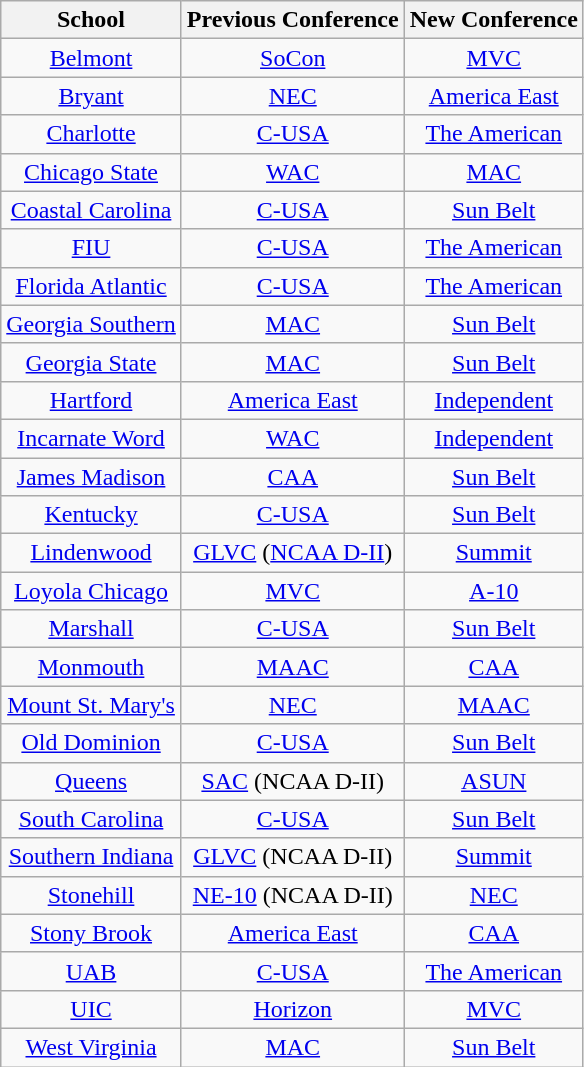<table class="wikitable sortable" style="text-align:center;">
<tr>
<th>School</th>
<th>Previous Conference</th>
<th>New Conference</th>
</tr>
<tr>
<td><a href='#'>Belmont</a></td>
<td><a href='#'>SoCon</a></td>
<td><a href='#'>MVC</a></td>
</tr>
<tr>
<td><a href='#'>Bryant</a></td>
<td><a href='#'>NEC</a></td>
<td><a href='#'>America East</a></td>
</tr>
<tr>
<td><a href='#'>Charlotte</a></td>
<td><a href='#'>C-USA</a></td>
<td><a href='#'>The American</a></td>
</tr>
<tr>
<td><a href='#'>Chicago State</a></td>
<td><a href='#'>WAC</a></td>
<td><a href='#'>MAC</a></td>
</tr>
<tr>
<td><a href='#'>Coastal Carolina</a></td>
<td><a href='#'>C-USA</a></td>
<td><a href='#'>Sun Belt</a></td>
</tr>
<tr>
<td><a href='#'>FIU</a></td>
<td><a href='#'>C-USA</a></td>
<td><a href='#'>The American</a></td>
</tr>
<tr>
<td><a href='#'>Florida Atlantic</a></td>
<td><a href='#'>C-USA</a></td>
<td><a href='#'>The American</a></td>
</tr>
<tr>
<td><a href='#'>Georgia Southern</a></td>
<td><a href='#'>MAC</a></td>
<td><a href='#'>Sun Belt</a></td>
</tr>
<tr>
<td><a href='#'>Georgia State</a></td>
<td><a href='#'>MAC</a></td>
<td><a href='#'>Sun Belt</a></td>
</tr>
<tr>
<td><a href='#'>Hartford</a></td>
<td><a href='#'>America East</a></td>
<td><a href='#'>Independent</a></td>
</tr>
<tr>
<td><a href='#'>Incarnate Word</a></td>
<td><a href='#'>WAC</a></td>
<td><a href='#'>Independent</a></td>
</tr>
<tr>
<td><a href='#'>James Madison</a></td>
<td><a href='#'>CAA</a></td>
<td><a href='#'>Sun Belt</a></td>
</tr>
<tr>
<td><a href='#'>Kentucky</a></td>
<td><a href='#'>C-USA</a></td>
<td><a href='#'>Sun Belt</a></td>
</tr>
<tr>
<td><a href='#'>Lindenwood</a></td>
<td><a href='#'>GLVC</a> (<a href='#'>NCAA D-II</a>)</td>
<td><a href='#'>Summit</a></td>
</tr>
<tr>
<td><a href='#'>Loyola Chicago</a></td>
<td><a href='#'>MVC</a></td>
<td><a href='#'>A-10</a></td>
</tr>
<tr>
<td><a href='#'>Marshall</a></td>
<td><a href='#'>C-USA</a></td>
<td><a href='#'>Sun Belt</a></td>
</tr>
<tr>
<td><a href='#'>Monmouth</a></td>
<td><a href='#'>MAAC</a></td>
<td><a href='#'>CAA</a></td>
</tr>
<tr>
<td><a href='#'>Mount St. Mary's</a></td>
<td><a href='#'>NEC</a></td>
<td><a href='#'>MAAC</a></td>
</tr>
<tr>
<td><a href='#'>Old Dominion</a></td>
<td><a href='#'>C-USA</a></td>
<td><a href='#'>Sun Belt</a></td>
</tr>
<tr>
<td><a href='#'>Queens</a></td>
<td><a href='#'>SAC</a> (NCAA D-II)</td>
<td><a href='#'>ASUN</a></td>
</tr>
<tr>
<td><a href='#'>South Carolina</a></td>
<td><a href='#'>C-USA</a></td>
<td><a href='#'>Sun Belt</a></td>
</tr>
<tr>
<td><a href='#'>Southern Indiana</a></td>
<td><a href='#'>GLVC</a> (NCAA D-II)</td>
<td><a href='#'>Summit</a></td>
</tr>
<tr>
<td><a href='#'>Stonehill</a></td>
<td><a href='#'>NE-10</a> (NCAA D-II)</td>
<td><a href='#'>NEC</a></td>
</tr>
<tr>
<td><a href='#'>Stony Brook</a></td>
<td><a href='#'>America East</a></td>
<td><a href='#'>CAA</a></td>
</tr>
<tr>
<td><a href='#'>UAB</a></td>
<td><a href='#'>C-USA</a></td>
<td><a href='#'>The American</a></td>
</tr>
<tr>
<td><a href='#'>UIC</a></td>
<td><a href='#'>Horizon</a></td>
<td><a href='#'>MVC</a></td>
</tr>
<tr>
<td><a href='#'>West Virginia</a></td>
<td><a href='#'>MAC</a></td>
<td><a href='#'>Sun Belt</a></td>
</tr>
</table>
